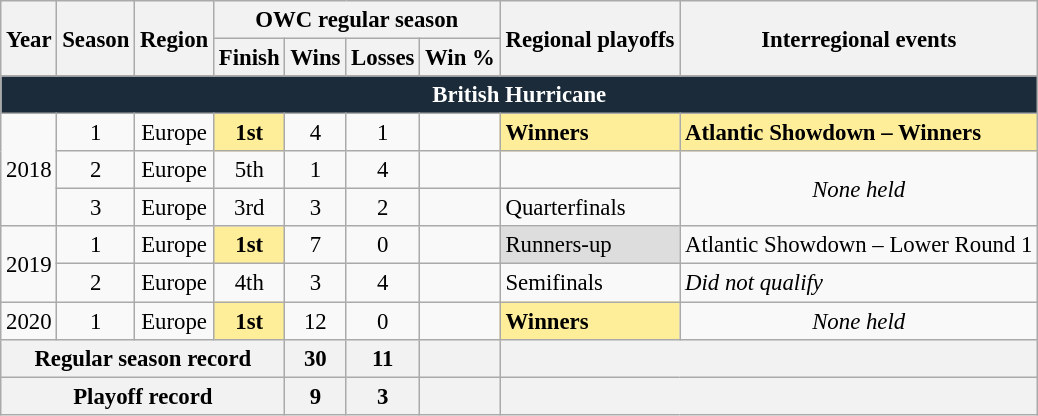<table class="wikitable" style="text-align:center; font-size:95%;">
<tr>
<th rowspan="2">Year</th>
<th rowspan="2">Season</th>
<th rowspan="2">Region</th>
<th colspan="4">OWC regular season</th>
<th rowspan="2">Regional playoffs</th>
<th rowspan="2">Interregional events</th>
</tr>
<tr>
<th>Finish</th>
<th>Wins</th>
<th>Losses</th>
<th>Win %</th>
</tr>
<tr>
<th colspan="9" style="background:#1B2B3A; color:#FFFFFF;">British Hurricane</th>
</tr>
<tr>
<td rowspan= "3">2018</td>
<td>1</td>
<td>Europe</td>
<td bgcolor="#FFEE99"><strong>1st</strong></td>
<td>4</td>
<td>1</td>
<td></td>
<td bgcolor="#FFEE99" style="text-align:left;"><strong>Winners</strong></td>
<td bgcolor="#FFEE99" style="text-align:left;"><strong>Atlantic Showdown – Winners</strong></td>
</tr>
<tr>
<td>2</td>
<td>Europe</td>
<td>5th</td>
<td>1</td>
<td>4</td>
<td></td>
<td style="text-align:left;"></td>
<td rowspan="2"><em>None held</em></td>
</tr>
<tr>
<td>3</td>
<td>Europe</td>
<td>3rd</td>
<td>3</td>
<td>2</td>
<td></td>
<td style="text-align:left;">Quarterfinals</td>
</tr>
<tr>
<td rowspan= "2">2019</td>
<td>1</td>
<td>Europe</td>
<td bgcolor="#FFEE99"><strong>1st</strong></td>
<td>7</td>
<td>0</td>
<td></td>
<td bgcolor="#DDD" style="text-align:left;">Runners-up</td>
<td style="text-align:left;">Atlantic Showdown – Lower Round 1</td>
</tr>
<tr>
<td>2</td>
<td>Europe</td>
<td>4th</td>
<td>3</td>
<td>4</td>
<td></td>
<td style="text-align:left;">Semifinals</td>
<td style="text-align:left;"><em>Did not qualify</em></td>
</tr>
<tr>
<td>2020</td>
<td>1</td>
<td>Europe</td>
<td bgcolor="#FFEE99"><strong>1st</strong></td>
<td>12</td>
<td>0</td>
<td></td>
<td bgcolor="#FFEE99" style="text-align:left;"><strong>Winners</strong></td>
<td><em>None held</em></td>
</tr>
<tr>
<th colspan="4">Regular season record</th>
<th>30</th>
<th>11</th>
<th></th>
<th colspan="3"></th>
</tr>
<tr>
<th colspan="4">Playoff record</th>
<th>9</th>
<th>3</th>
<th></th>
<th colspan="3"></th>
</tr>
</table>
